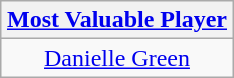<table class=wikitable style="text-align:center; margin:auto">
<tr>
<th><a href='#'>Most Valuable Player</a></th>
</tr>
<tr>
<td> <a href='#'>Danielle Green</a></td>
</tr>
</table>
